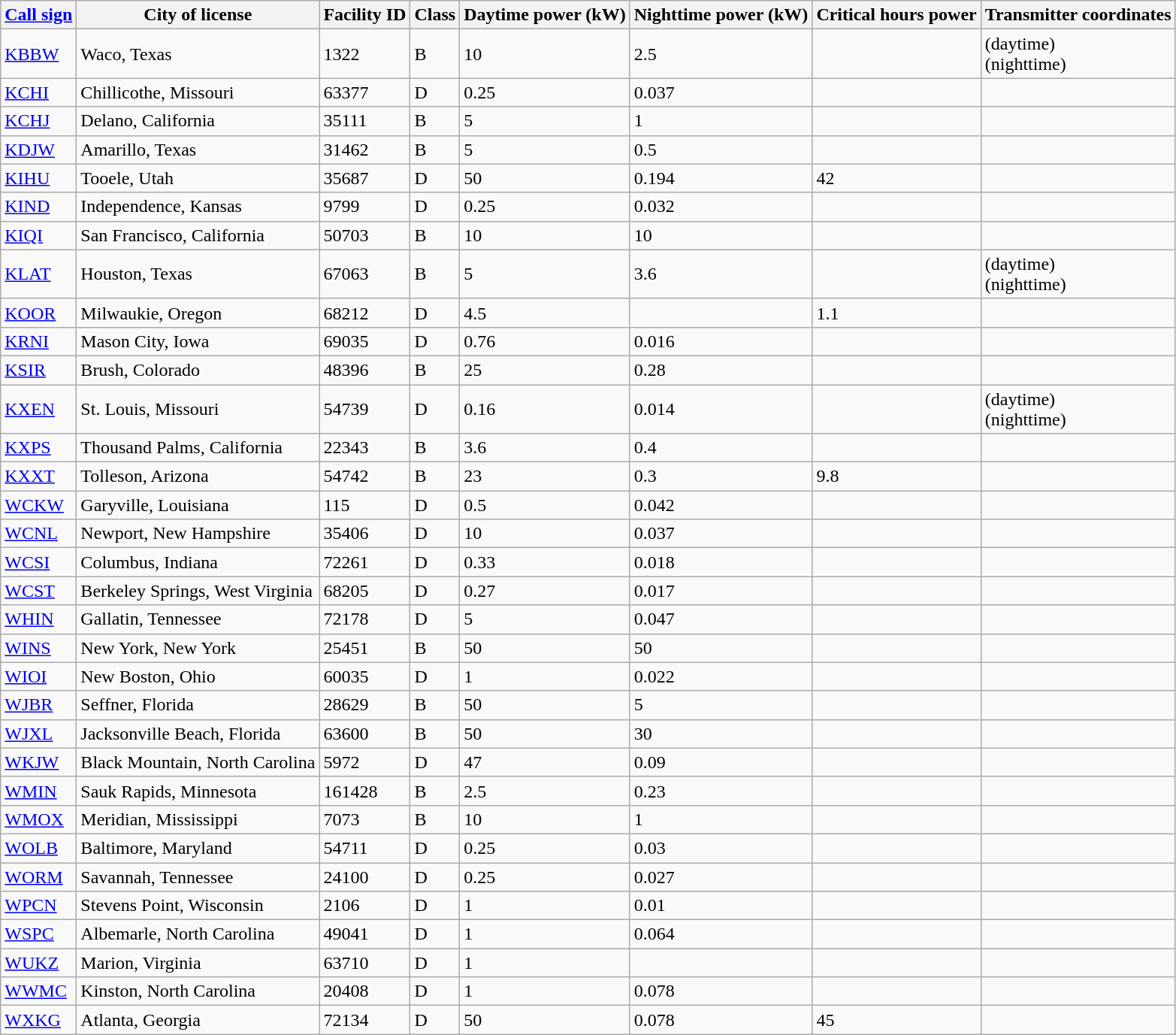<table class="wikitable sortable">
<tr>
<th><a href='#'>Call sign</a></th>
<th>City of license</th>
<th>Facility ID</th>
<th>Class</th>
<th>Daytime power (kW)</th>
<th>Nighttime power (kW)</th>
<th>Critical hours power</th>
<th>Transmitter coordinates</th>
</tr>
<tr>
<td><a href='#'>KBBW</a></td>
<td>Waco, Texas</td>
<td>1322</td>
<td>B</td>
<td>10</td>
<td>2.5</td>
<td></td>
<td> (daytime)<br> (nighttime)</td>
</tr>
<tr>
<td><a href='#'>KCHI</a></td>
<td>Chillicothe, Missouri</td>
<td>63377</td>
<td>D</td>
<td>0.25</td>
<td>0.037</td>
<td></td>
<td></td>
</tr>
<tr>
<td><a href='#'>KCHJ</a></td>
<td>Delano, California</td>
<td>35111</td>
<td>B</td>
<td>5</td>
<td>1</td>
<td></td>
<td></td>
</tr>
<tr>
<td><a href='#'>KDJW</a></td>
<td>Amarillo, Texas</td>
<td>31462</td>
<td>B</td>
<td>5</td>
<td>0.5</td>
<td></td>
<td></td>
</tr>
<tr>
<td><a href='#'>KIHU</a></td>
<td>Tooele, Utah</td>
<td>35687</td>
<td>D</td>
<td>50</td>
<td>0.194</td>
<td>42</td>
<td></td>
</tr>
<tr>
<td><a href='#'>KIND</a></td>
<td>Independence, Kansas</td>
<td>9799</td>
<td>D</td>
<td>0.25</td>
<td>0.032</td>
<td></td>
<td></td>
</tr>
<tr>
<td><a href='#'>KIQI</a></td>
<td>San Francisco, California</td>
<td>50703</td>
<td>B</td>
<td>10</td>
<td>10</td>
<td></td>
<td></td>
</tr>
<tr>
<td><a href='#'>KLAT</a></td>
<td>Houston, Texas</td>
<td>67063</td>
<td>B</td>
<td>5</td>
<td>3.6</td>
<td></td>
<td> (daytime)<br> (nighttime)</td>
</tr>
<tr>
<td><a href='#'>KOOR</a></td>
<td>Milwaukie, Oregon</td>
<td>68212</td>
<td>D</td>
<td>4.5</td>
<td></td>
<td>1.1</td>
<td></td>
</tr>
<tr>
<td><a href='#'>KRNI</a></td>
<td>Mason City, Iowa</td>
<td>69035</td>
<td>D</td>
<td>0.76</td>
<td>0.016</td>
<td></td>
<td></td>
</tr>
<tr>
<td><a href='#'>KSIR</a></td>
<td>Brush, Colorado</td>
<td>48396</td>
<td>B</td>
<td>25</td>
<td>0.28</td>
<td></td>
<td></td>
</tr>
<tr>
<td><a href='#'>KXEN</a></td>
<td>St. Louis, Missouri</td>
<td>54739</td>
<td>D</td>
<td>0.16</td>
<td>0.014</td>
<td></td>
<td> (daytime)<br> (nighttime)</td>
</tr>
<tr>
<td><a href='#'>KXPS</a></td>
<td>Thousand Palms, California</td>
<td>22343</td>
<td>B</td>
<td>3.6</td>
<td>0.4</td>
<td></td>
<td></td>
</tr>
<tr>
<td><a href='#'>KXXT</a></td>
<td>Tolleson, Arizona</td>
<td>54742</td>
<td>B</td>
<td>23</td>
<td>0.3</td>
<td>9.8</td>
<td></td>
</tr>
<tr>
<td><a href='#'>WCKW</a></td>
<td>Garyville, Louisiana</td>
<td>115</td>
<td>D</td>
<td>0.5</td>
<td>0.042</td>
<td></td>
<td></td>
</tr>
<tr>
<td><a href='#'>WCNL</a></td>
<td>Newport, New Hampshire</td>
<td>35406</td>
<td>D</td>
<td>10</td>
<td>0.037</td>
<td></td>
<td></td>
</tr>
<tr>
<td><a href='#'>WCSI</a></td>
<td>Columbus, Indiana</td>
<td>72261</td>
<td>D</td>
<td>0.33</td>
<td>0.018</td>
<td></td>
<td></td>
</tr>
<tr>
<td><a href='#'>WCST</a></td>
<td>Berkeley Springs, West Virginia</td>
<td>68205</td>
<td>D</td>
<td>0.27</td>
<td>0.017</td>
<td></td>
<td></td>
</tr>
<tr>
<td><a href='#'>WHIN</a></td>
<td>Gallatin, Tennessee</td>
<td>72178</td>
<td>D</td>
<td>5</td>
<td>0.047</td>
<td></td>
<td></td>
</tr>
<tr>
<td><a href='#'>WINS</a></td>
<td>New York, New York</td>
<td>25451</td>
<td>B</td>
<td>50</td>
<td>50</td>
<td></td>
<td></td>
</tr>
<tr>
<td><a href='#'>WIOI</a></td>
<td>New Boston, Ohio</td>
<td>60035</td>
<td>D</td>
<td>1</td>
<td>0.022</td>
<td></td>
<td></td>
</tr>
<tr>
<td><a href='#'>WJBR</a></td>
<td>Seffner, Florida</td>
<td>28629</td>
<td>B</td>
<td>50</td>
<td>5</td>
<td></td>
<td></td>
</tr>
<tr>
<td><a href='#'>WJXL</a></td>
<td>Jacksonville Beach, Florida</td>
<td>63600</td>
<td>B</td>
<td>50</td>
<td>30</td>
<td></td>
<td></td>
</tr>
<tr>
<td><a href='#'>WKJW</a></td>
<td>Black Mountain, North Carolina</td>
<td>5972</td>
<td>D</td>
<td>47</td>
<td>0.09</td>
<td></td>
<td></td>
</tr>
<tr>
<td><a href='#'>WMIN</a></td>
<td>Sauk Rapids, Minnesota</td>
<td>161428</td>
<td>B</td>
<td>2.5</td>
<td>0.23</td>
<td></td>
<td></td>
</tr>
<tr>
<td><a href='#'>WMOX</a></td>
<td>Meridian, Mississippi</td>
<td>7073</td>
<td>B</td>
<td>10</td>
<td>1</td>
<td></td>
<td></td>
</tr>
<tr>
<td><a href='#'>WOLB</a></td>
<td>Baltimore, Maryland</td>
<td>54711</td>
<td>D</td>
<td>0.25</td>
<td>0.03</td>
<td></td>
<td></td>
</tr>
<tr>
<td><a href='#'>WORM</a></td>
<td>Savannah, Tennessee</td>
<td>24100</td>
<td>D</td>
<td>0.25</td>
<td>0.027</td>
<td></td>
<td></td>
</tr>
<tr>
<td><a href='#'>WPCN</a></td>
<td>Stevens Point, Wisconsin</td>
<td>2106</td>
<td>D</td>
<td>1</td>
<td>0.01</td>
<td></td>
<td></td>
</tr>
<tr>
<td><a href='#'>WSPC</a></td>
<td>Albemarle, North Carolina</td>
<td>49041</td>
<td>D</td>
<td>1</td>
<td>0.064</td>
<td></td>
<td></td>
</tr>
<tr>
<td><a href='#'>WUKZ</a></td>
<td>Marion, Virginia</td>
<td>63710</td>
<td>D</td>
<td>1</td>
<td></td>
<td></td>
<td></td>
</tr>
<tr>
<td><a href='#'>WWMC</a></td>
<td>Kinston, North Carolina</td>
<td>20408</td>
<td>D</td>
<td>1</td>
<td>0.078</td>
<td></td>
<td></td>
</tr>
<tr>
<td><a href='#'>WXKG</a></td>
<td>Atlanta, Georgia</td>
<td>72134</td>
<td>D</td>
<td>50</td>
<td>0.078</td>
<td>45</td>
<td></td>
</tr>
</table>
